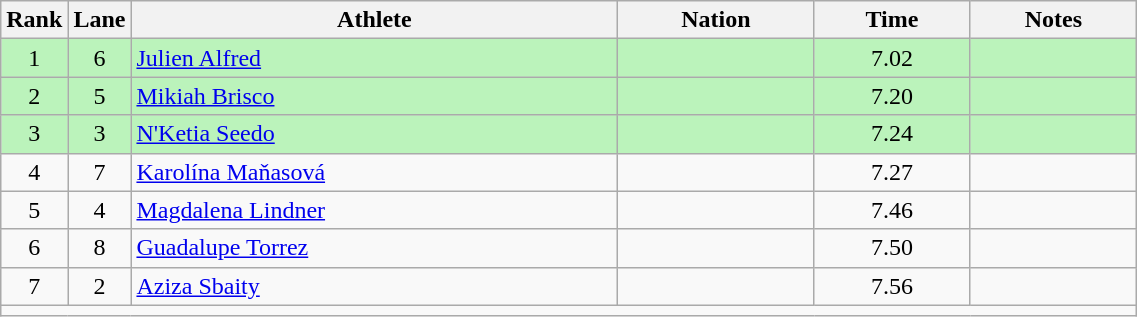<table class="wikitable sortable" style="text-align:center;width: 60%;">
<tr>
<th scope="col" style="width: 10px;">Rank</th>
<th scope="col" style="width: 10px;">Lane</th>
<th scope="col">Athlete</th>
<th scope="col">Nation</th>
<th scope="col">Time</th>
<th scope="col">Notes</th>
</tr>
<tr bgcolor=bbf3bb>
<td>1</td>
<td>6</td>
<td align=left><a href='#'>Julien Alfred</a></td>
<td align=left></td>
<td>7.02</td>
<td></td>
</tr>
<tr bgcolor=bbf3bb>
<td>2</td>
<td>5</td>
<td align=left><a href='#'>Mikiah Brisco</a></td>
<td align=left></td>
<td>7.20</td>
<td></td>
</tr>
<tr bgcolor=bbf3bb>
<td>3</td>
<td>3</td>
<td align=left><a href='#'>N'Ketia Seedo</a></td>
<td align=left></td>
<td>7.24</td>
<td></td>
</tr>
<tr>
<td>4</td>
<td>7</td>
<td align=left><a href='#'>Karolína Maňasová</a></td>
<td align=left></td>
<td>7.27</td>
<td></td>
</tr>
<tr>
<td>5</td>
<td>4</td>
<td align=left><a href='#'>Magdalena Lindner</a></td>
<td align=left></td>
<td>7.46</td>
<td></td>
</tr>
<tr>
<td>6</td>
<td>8</td>
<td align=left><a href='#'>Guadalupe Torrez</a></td>
<td align=left></td>
<td>7.50</td>
<td></td>
</tr>
<tr>
<td>7</td>
<td>2</td>
<td align=left><a href='#'>Aziza Sbaity</a></td>
<td align=left></td>
<td>7.56</td>
<td></td>
</tr>
<tr class="sortbottom">
<td colspan="6"></td>
</tr>
</table>
